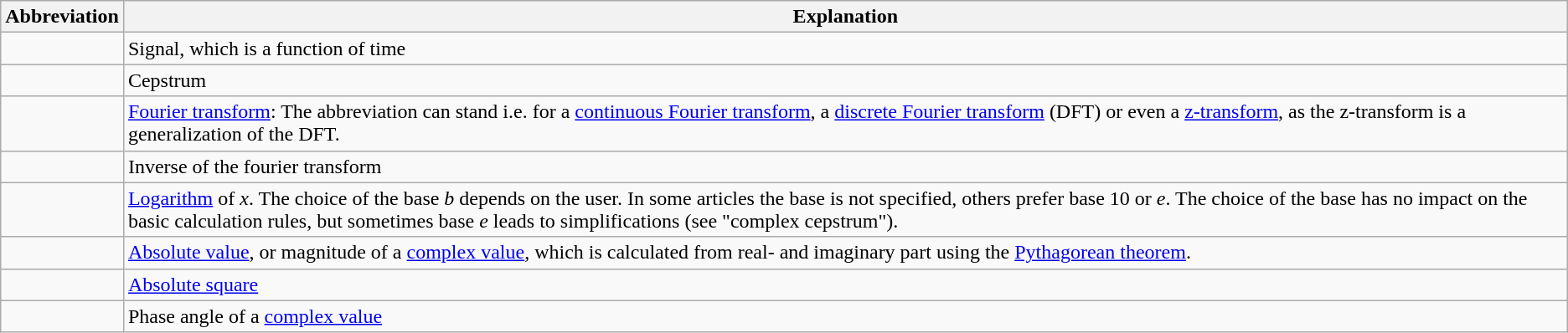<table class="wikitable">
<tr>
<th>Abbreviation</th>
<th>Explanation</th>
</tr>
<tr>
<td></td>
<td>Signal, which is a function of time</td>
</tr>
<tr>
<td></td>
<td>Cepstrum</td>
</tr>
<tr>
<td></td>
<td><a href='#'>Fourier transform</a>: The abbreviation can stand i.e. for a <a href='#'>continuous Fourier transform</a>, a <a href='#'>discrete Fourier transform</a> (DFT) or even a <a href='#'>z-transform</a>, as the z-transform is a generalization of the DFT.</td>
</tr>
<tr>
<td></td>
<td>Inverse of the fourier transform</td>
</tr>
<tr>
<td></td>
<td><a href='#'>Logarithm</a> of <em>x</em>. The choice of the base <em>b</em> depends on the user. In some articles the base is not specified, others prefer base 10 or <em>e</em>. The choice of the base has no impact on the basic calculation rules, but sometimes base <em>e</em> leads to simplifications (see "complex cepstrum").</td>
</tr>
<tr>
<td></td>
<td><a href='#'>Absolute value</a>, or magnitude of a <a href='#'>complex value</a>, which is calculated from real- and imaginary part using the <a href='#'>Pythagorean theorem</a>.</td>
</tr>
<tr>
<td></td>
<td><a href='#'>Absolute square</a></td>
</tr>
<tr>
<td></td>
<td>Phase angle of a <a href='#'>complex value</a></td>
</tr>
</table>
